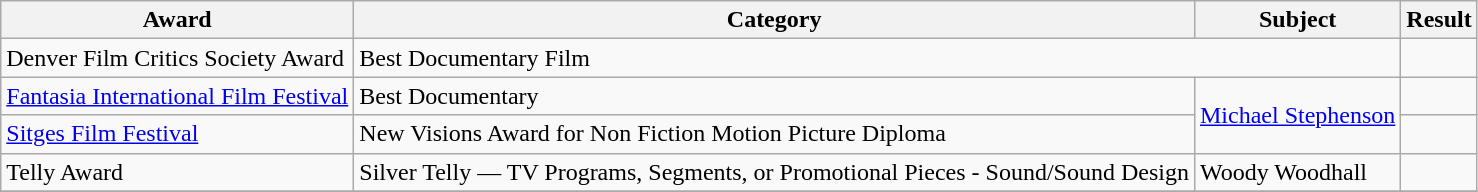<table class="wikitable">
<tr>
<th>Award</th>
<th>Category</th>
<th>Subject</th>
<th>Result</th>
</tr>
<tr>
<td>Denver Film Critics Society Award</td>
<td colspan=2>Best Documentary Film</td>
<td></td>
</tr>
<tr>
<td><a href='#'>Fantasia International Film Festival</a></td>
<td>Best Documentary</td>
<td rowspan=2><a href='#'>Michael Stephenson</a></td>
<td></td>
</tr>
<tr>
<td><a href='#'>Sitges Film Festival</a></td>
<td>New Visions Award for Non Fiction Motion Picture Diploma</td>
<td></td>
</tr>
<tr>
<td>Telly Award</td>
<td>Silver Telly — TV Programs, Segments, or Promotional Pieces - Sound/Sound Design</td>
<td>Woody Woodhall</td>
<td></td>
</tr>
<tr>
</tr>
</table>
